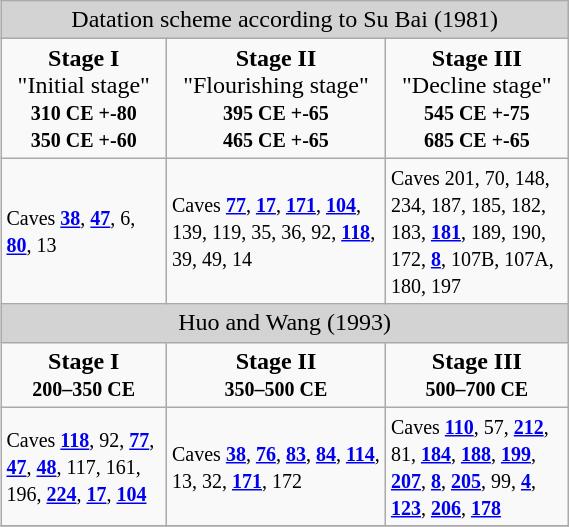<table class="wikitable" align="right" style="margin-left: 1em;" style="font-size: 80%;" width=30%>
<tr>
<td colspan="3" align="center" cellspacing="0" style="background:lightgrey; color:black">Datation scheme according to Su Bai (1981)</td>
</tr>
<tr>
<td align=center width=10%><strong>Stage I</strong><br>"Initial stage"<br><small><strong>310 CE +-80<br>350 CE +-60</strong></small></td>
<td align=center width=10%><strong>Stage II</strong><br>"Flourishing stage"<br><small><strong>395 CE +-65<br>465 CE +-65</strong></small></td>
<td align=center width=10%><strong>Stage III</strong><br>"Decline stage"<br><small><strong>545 CE +-75<br>685 CE +-65</strong></small></td>
</tr>
<tr>
<td><small>Caves <strong><a href='#'>38</a></strong>, <strong><a href='#'>47</a></strong>, 6, <strong><a href='#'>80</a></strong>, 13</small></td>
<td><small>Caves <strong><a href='#'>77</a></strong>, <strong><a href='#'>17</a></strong>, <strong><a href='#'>171</a></strong>, <strong><a href='#'>104</a></strong>, 139, 119, 35, 36, 92, <strong><a href='#'>118</a></strong>, 39, 49, 14</small></td>
<td><small>Caves 201, 70, 148, 234, 187, 185, 182, 183, <strong><a href='#'>181</a></strong>, 189, 190, 172, <strong><a href='#'>8</a></strong>, 107B, 107A, 180, 197</small></td>
</tr>
<tr>
<td colspan="4" align="center" cellspacing="0" style="background:lightgrey; color:black">Huo and Wang (1993)</td>
</tr>
<tr>
<td align=center width=10%><strong>Stage I</strong><br><small><strong>200–350 CE</strong></small></td>
<td align=center width=10%><strong>Stage II</strong><br><small><strong>350–500 CE</strong></small></td>
<td align=center width=10%><strong>Stage III</strong><br><small><strong>500–700 CE</strong></small></td>
</tr>
<tr>
<td><small>Caves <strong><a href='#'>118</a></strong>, 92, <strong><a href='#'>77</a></strong>, <strong><a href='#'>47</a></strong>, <strong><a href='#'>48</a></strong>, 117, 161, 196, <strong><a href='#'>224</a></strong>, <strong><a href='#'>17</a></strong>, <strong><a href='#'>104</a></strong></small></td>
<td><small>Caves <strong><a href='#'>38</a></strong>, <strong><a href='#'>76</a></strong>, <strong><a href='#'>83</a></strong>, <strong><a href='#'>84</a></strong>, <strong><a href='#'>114</a></strong>, 13, 32, <strong><a href='#'>171</a></strong>, 172</small></td>
<td><small>Caves <strong><a href='#'>110</a></strong>, 57, <strong><a href='#'>212</a></strong>, 81, <strong><a href='#'>184</a></strong>, <strong><a href='#'>188</a></strong>, <strong><a href='#'>199</a></strong>, <strong><a href='#'>207</a></strong>, <strong><a href='#'>8</a></strong>, <strong><a href='#'>205</a></strong>, 99, <strong><a href='#'>4</a></strong>, <strong><a href='#'>123</a></strong>, <strong><a href='#'>206</a></strong>, <strong><a href='#'>178</a></strong></small></td>
</tr>
<tr>
</tr>
</table>
